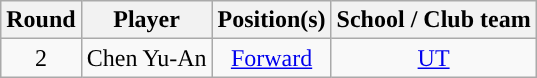<table class="wikitable sortable sortable">
<tr>
<th>Round</th>
<th>Player</th>
<th>Position(s)</th>
<th>School / Club team</th>
</tr>
<tr style="text-align: center">
<td>2</td>
<td>Chen Yu-An</td>
<td><a href='#'>Forward</a></td>
<td><a href='#'>UT</a></td>
</tr>
</table>
